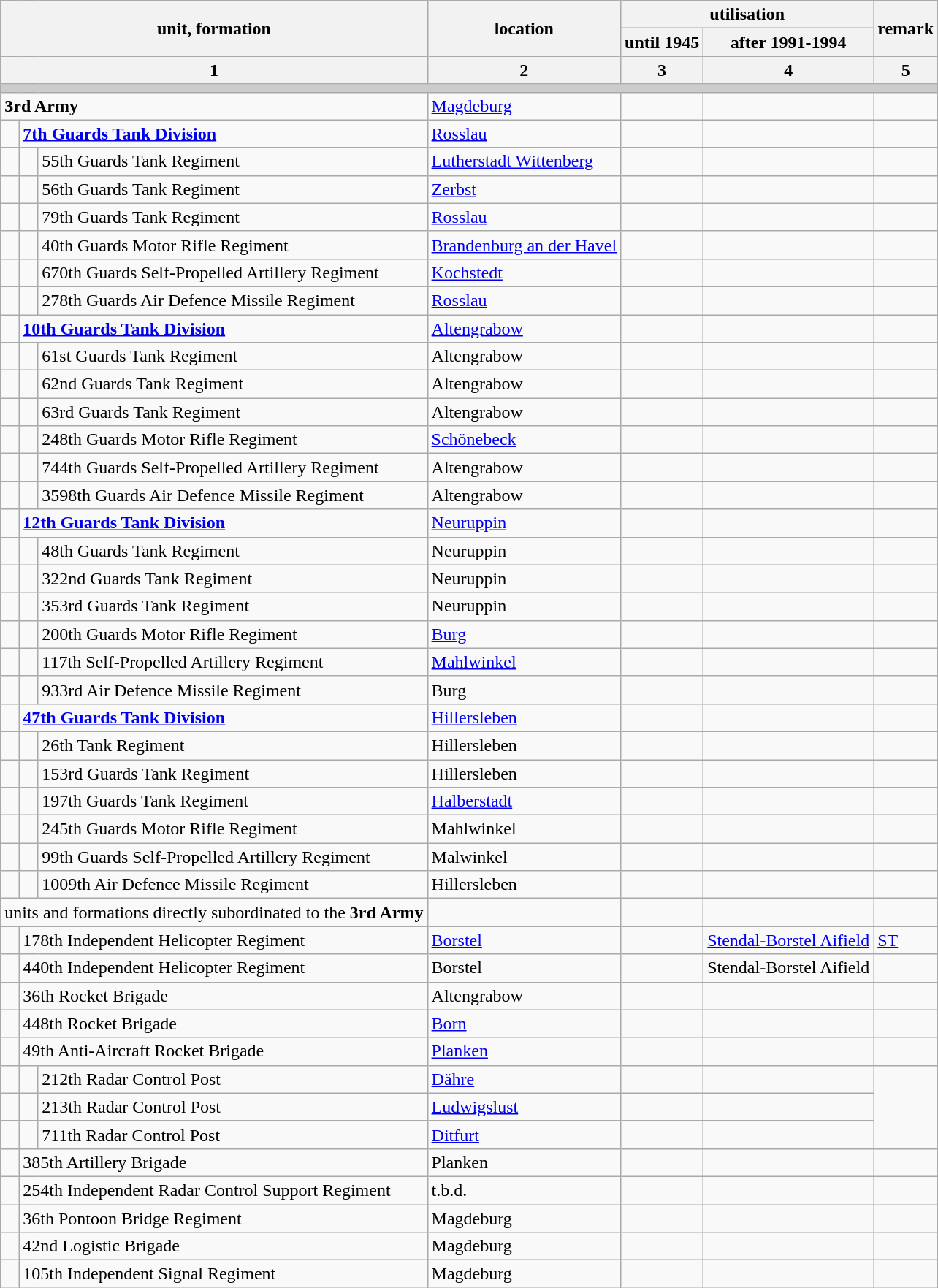<table class="wikitable sortable" style="text-align:left">
<tr bgcolor=#80C0FF>
<th rowspan="2" colspan="3">unit, formation</th>
<th rowspan="2" " scope="col" class="unsortable">location</th>
<th colspan="2">utilisation</th>
<th rowspan="2">remark</th>
</tr>
<tr>
<th>until 1945</th>
<th>after 1991-1994</th>
</tr>
<tr>
<th colspan="3" scope="col" class="unsortable">1</th>
<th>2</th>
<th scope="col" class="unsortable">3</th>
<th scope="col" class="unsortable">4</th>
<th scope="col" class="unsortable">5</th>
</tr>
<tr>
<td bgcolor="#CCCCCC" align="center" colspan="7"></td>
</tr>
<tr>
<td colspan="3"><strong>3rd Army</strong></td>
<td><a href='#'>Magdeburg</a></td>
<td></td>
<td></td>
<td></td>
</tr>
<tr>
<td>  </td>
<td colspan="2"><strong><a href='#'>7th Guards Tank Division</a></strong></td>
<td><a href='#'>Rosslau</a></td>
<td></td>
<td></td>
<td></td>
</tr>
<tr>
<td></td>
<td>  </td>
<td>55th Guards Tank Regiment</td>
<td><a href='#'>Lutherstadt Wittenberg</a></td>
<td></td>
<td></td>
<td></td>
</tr>
<tr>
<td></td>
<td></td>
<td>56th Guards Tank Regiment</td>
<td><a href='#'>Zerbst</a></td>
<td></td>
<td></td>
<td></td>
</tr>
<tr>
<td></td>
<td></td>
<td>79th Guards Tank Regiment</td>
<td><a href='#'>Rosslau</a></td>
<td></td>
<td></td>
<td></td>
</tr>
<tr>
<td></td>
<td></td>
<td>40th Guards Motor Rifle Regiment</td>
<td><a href='#'>Brandenburg an der Havel</a></td>
<td></td>
<td></td>
<td></td>
</tr>
<tr>
<td></td>
<td></td>
<td>670th Guards Self-Propelled Artillery Regiment</td>
<td><a href='#'>Kochstedt</a></td>
<td></td>
<td></td>
<td></td>
</tr>
<tr>
<td></td>
<td></td>
<td>278th Guards Air Defence Missile Regiment</td>
<td><a href='#'>Rosslau</a></td>
<td></td>
<td></td>
<td></td>
</tr>
<tr>
<td>  </td>
<td colspan="2"><strong><a href='#'>10th Guards Tank Division</a></strong></td>
<td><a href='#'>Altengrabow</a></td>
<td></td>
<td></td>
<td></td>
</tr>
<tr>
<td></td>
<td></td>
<td>61st Guards Tank Regiment</td>
<td>Altengrabow</td>
<td></td>
<td></td>
<td></td>
</tr>
<tr>
<td></td>
<td></td>
<td>62nd Guards Tank Regiment</td>
<td>Altengrabow</td>
<td></td>
<td></td>
<td></td>
</tr>
<tr>
<td></td>
<td></td>
<td>63rd Guards Tank Regiment</td>
<td>Altengrabow</td>
<td></td>
<td></td>
<td></td>
</tr>
<tr>
<td></td>
<td></td>
<td>248th Guards Motor Rifle Regiment</td>
<td><a href='#'>Schönebeck</a></td>
<td></td>
<td></td>
<td></td>
</tr>
<tr>
<td></td>
<td></td>
<td>744th Guards Self-Propelled Artillery Regiment</td>
<td>Altengrabow</td>
<td></td>
<td></td>
<td></td>
</tr>
<tr>
<td></td>
<td></td>
<td>3598th Guards Air Defence Missile Regiment</td>
<td>Altengrabow</td>
<td></td>
<td></td>
</tr>
<tr>
<td>  </td>
<td colspan="2"><strong><a href='#'>12th Guards Tank Division</a> </strong></td>
<td><a href='#'>Neuruppin</a></td>
<td></td>
<td></td>
<td></td>
</tr>
<tr>
<td></td>
<td></td>
<td>48th Guards Tank Regiment</td>
<td>Neuruppin</td>
<td></td>
<td></td>
<td></td>
</tr>
<tr>
<td></td>
<td></td>
<td>322nd Guards Tank Regiment</td>
<td>Neuruppin</td>
<td></td>
<td></td>
<td></td>
</tr>
<tr>
<td></td>
<td></td>
<td>353rd Guards Tank Regiment</td>
<td>Neuruppin</td>
<td></td>
<td></td>
<td></td>
</tr>
<tr>
<td></td>
<td></td>
<td>200th Guards Motor Rifle Regiment</td>
<td><a href='#'>Burg</a></td>
<td></td>
<td></td>
<td></td>
</tr>
<tr>
<td></td>
<td></td>
<td>117th Self-Propelled Artillery Regiment</td>
<td><a href='#'>Mahlwinkel</a></td>
<td></td>
<td></td>
<td></td>
</tr>
<tr>
<td></td>
<td></td>
<td>933rd Air Defence Missile Regiment</td>
<td>Burg</td>
<td></td>
<td></td>
</tr>
<tr>
<td>  </td>
<td colspan="2"><strong><a href='#'>47th Guards Tank Division</a> </strong></td>
<td><a href='#'>Hillersleben</a></td>
<td></td>
<td></td>
<td></td>
</tr>
<tr>
<td></td>
<td></td>
<td>26th Tank Regiment</td>
<td>Hillersleben</td>
<td></td>
<td></td>
<td></td>
</tr>
<tr>
<td></td>
<td></td>
<td>153rd Guards Tank Regiment</td>
<td>Hillersleben</td>
<td></td>
<td></td>
<td></td>
</tr>
<tr>
<td></td>
<td></td>
<td>197th Guards Tank Regiment</td>
<td><a href='#'>Halberstadt</a></td>
<td></td>
<td></td>
<td></td>
</tr>
<tr>
<td></td>
<td></td>
<td>245th Guards Motor Rifle Regiment</td>
<td>Mahlwinkel</td>
<td></td>
<td></td>
<td></td>
</tr>
<tr>
<td></td>
<td></td>
<td>99th Guards Self-Propelled Artillery Regiment</td>
<td>Malwinkel</td>
<td></td>
<td></td>
<td></td>
</tr>
<tr>
<td></td>
<td></td>
<td>1009th Air Defence Missile Regiment</td>
<td>Hillersleben</td>
<td></td>
<td></td>
<td></td>
</tr>
<tr>
<td colspan="3">units and formations directly subordinated to the <strong>3rd Army</strong></td>
<td></td>
<td></td>
<td></td>
</tr>
<tr>
<td>  </td>
<td colspan="2">178th Independent Helicopter Regiment</td>
<td><a href='#'>Borstel</a></td>
<td></td>
<td><a href='#'>Stendal-Borstel Aifield</a></td>
<td><a href='#'>ST</a>  </td>
</tr>
<tr>
<td></td>
<td colspan="2">440th Independent Helicopter Regiment</td>
<td>Borstel</td>
<td></td>
<td>Stendal-Borstel Aifield</td>
<td></td>
</tr>
<tr>
<td></td>
<td colspan="2">36th Rocket Brigade</td>
<td>Altengrabow</td>
<td></td>
<td></td>
<td></td>
</tr>
<tr>
<td>  </td>
<td colspan="2">448th Rocket Brigade</td>
<td><a href='#'>Born</a></td>
<td></td>
<td></td>
<td></td>
</tr>
<tr>
<td></td>
<td colspan="2">49th Anti-Aircraft Rocket Brigade</td>
<td><a href='#'>Planken</a></td>
<td></td>
<td></td>
<td></td>
</tr>
<tr>
<td></td>
<td></td>
<td>212th Radar Control Post</td>
<td><a href='#'>Dähre</a></td>
<td></td>
<td></td>
</tr>
<tr>
<td></td>
<td></td>
<td>213th Radar Control Post</td>
<td><a href='#'>Ludwigslust</a></td>
<td></td>
<td></td>
</tr>
<tr>
<td></td>
<td></td>
<td>711th Radar Control Post</td>
<td><a href='#'>Ditfurt</a></td>
<td></td>
<td></td>
</tr>
<tr>
<td></td>
<td colspan="2">385th Artillery Brigade</td>
<td>Planken</td>
<td></td>
<td></td>
<td></td>
</tr>
<tr>
<td></td>
<td colspan="2">254th Independent Radar Control Support Regiment</td>
<td>t.b.d.</td>
<td></td>
<td></td>
<td></td>
</tr>
<tr>
<td></td>
<td colspan="2">36th Pontoon Bridge Regiment</td>
<td>Magdeburg</td>
<td></td>
<td></td>
<td></td>
</tr>
<tr>
<td></td>
<td colspan="2">42nd Logistic Brigade</td>
<td>Magdeburg</td>
<td></td>
<td></td>
<td></td>
</tr>
<tr>
<td></td>
<td colspan="2">105th Independent Signal Regiment</td>
<td>Magdeburg</td>
<td></td>
<td></td>
<td></td>
</tr>
</table>
